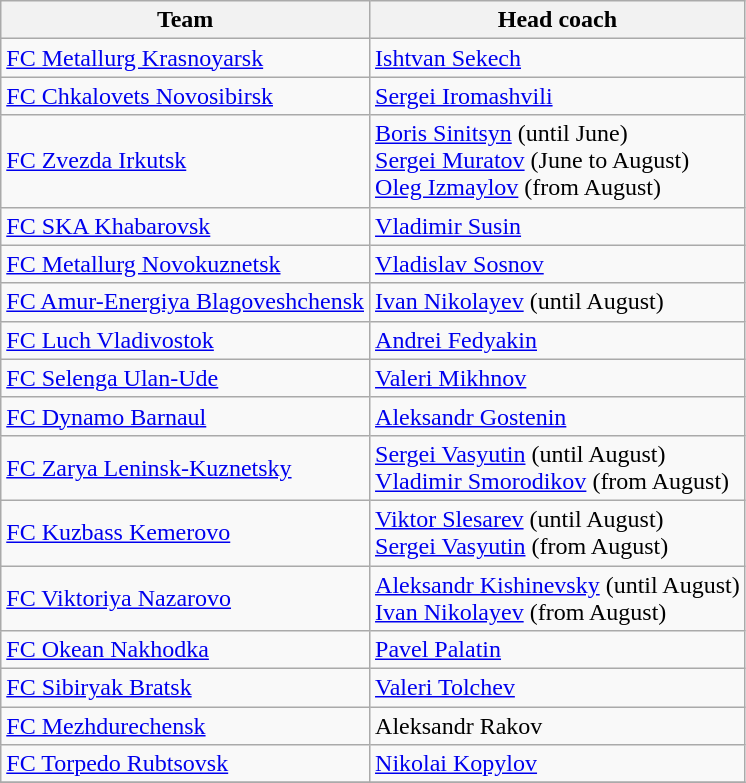<table class="wikitable">
<tr>
<th>Team</th>
<th>Head coach</th>
</tr>
<tr>
<td><a href='#'>FC Metallurg Krasnoyarsk</a></td>
<td><a href='#'>Ishtvan Sekech</a></td>
</tr>
<tr>
<td><a href='#'>FC Chkalovets Novosibirsk</a></td>
<td><a href='#'>Sergei Iromashvili</a></td>
</tr>
<tr>
<td><a href='#'>FC Zvezda Irkutsk</a></td>
<td><a href='#'>Boris Sinitsyn</a> (until June)<br><a href='#'>Sergei Muratov</a> (June to August)<br><a href='#'>Oleg Izmaylov</a> (from August)</td>
</tr>
<tr>
<td><a href='#'>FC SKA Khabarovsk</a></td>
<td><a href='#'>Vladimir Susin</a></td>
</tr>
<tr>
<td><a href='#'>FC Metallurg Novokuznetsk</a></td>
<td><a href='#'>Vladislav Sosnov</a></td>
</tr>
<tr>
<td><a href='#'>FC Amur-Energiya Blagoveshchensk</a></td>
<td><a href='#'>Ivan Nikolayev</a> (until August)</td>
</tr>
<tr>
<td><a href='#'>FC Luch Vladivostok</a></td>
<td><a href='#'>Andrei Fedyakin</a></td>
</tr>
<tr>
<td><a href='#'>FC Selenga Ulan-Ude</a></td>
<td><a href='#'>Valeri Mikhnov</a></td>
</tr>
<tr>
<td><a href='#'>FC Dynamo Barnaul</a></td>
<td><a href='#'>Aleksandr Gostenin</a></td>
</tr>
<tr>
<td><a href='#'>FC Zarya Leninsk-Kuznetsky</a></td>
<td><a href='#'>Sergei Vasyutin</a> (until August)<br><a href='#'>Vladimir Smorodikov</a> (from August)</td>
</tr>
<tr>
<td><a href='#'>FC Kuzbass Kemerovo</a></td>
<td><a href='#'>Viktor Slesarev</a> (until August)<br><a href='#'>Sergei Vasyutin</a> (from August)</td>
</tr>
<tr>
<td><a href='#'>FC Viktoriya Nazarovo</a></td>
<td><a href='#'>Aleksandr Kishinevsky</a> (until August)<br><a href='#'>Ivan Nikolayev</a> (from August)</td>
</tr>
<tr>
<td><a href='#'>FC Okean Nakhodka</a></td>
<td><a href='#'>Pavel Palatin</a></td>
</tr>
<tr>
<td><a href='#'>FC Sibiryak Bratsk</a></td>
<td><a href='#'>Valeri Tolchev</a></td>
</tr>
<tr>
<td><a href='#'>FC Mezhdurechensk</a></td>
<td>Aleksandr Rakov</td>
</tr>
<tr>
<td><a href='#'>FC Torpedo Rubtsovsk</a></td>
<td><a href='#'>Nikolai Kopylov</a></td>
</tr>
<tr>
</tr>
</table>
